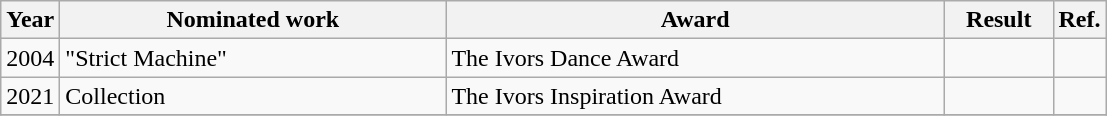<table class="wikitable">
<tr>
<th>Year</th>
<th width="250">Nominated work</th>
<th width="325">Award</th>
<th width="65">Result</th>
<th>Ref.</th>
</tr>
<tr>
<td align="center">2004</td>
<td>"Strict Machine"</td>
<td>The Ivors Dance Award</td>
<td></td>
<td align="center"></td>
</tr>
<tr>
<td align="center">2021</td>
<td>Collection</td>
<td>The Ivors Inspiration Award</td>
<td></td>
<td align="center"></td>
</tr>
<tr>
</tr>
</table>
